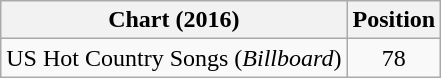<table class="wikitable">
<tr>
<th>Chart (2016)</th>
<th>Position</th>
</tr>
<tr>
<td>US Hot Country Songs (<em>Billboard</em>)</td>
<td style="text-align:center">78</td>
</tr>
</table>
